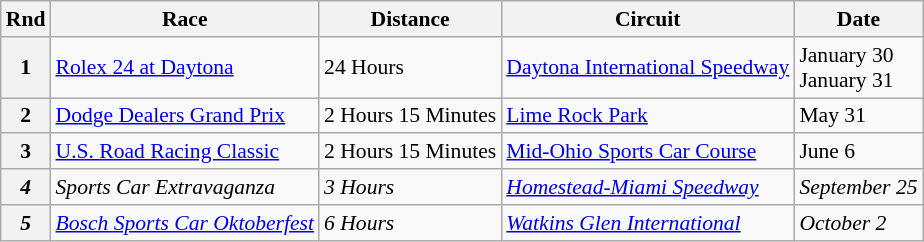<table class="wikitable" style="font-size: 90%;">
<tr>
<th>Rnd</th>
<th>Race</th>
<th>Distance</th>
<th>Circuit</th>
<th>Date</th>
</tr>
<tr>
<th>1</th>
<td><a href='#'>Rolex 24 at Daytona</a></td>
<td>24 Hours</td>
<td><a href='#'>Daytona International Speedway</a></td>
<td>January 30<br>January 31</td>
</tr>
<tr>
<th>2</th>
<td><a href='#'>Dodge Dealers Grand Prix</a></td>
<td>2 Hours 15 Minutes</td>
<td><a href='#'>Lime Rock Park</a></td>
<td>May 31</td>
</tr>
<tr>
<th>3</th>
<td><a href='#'>U.S. Road Racing Classic</a></td>
<td>2 Hours 15 Minutes</td>
<td><a href='#'>Mid-Ohio Sports Car Course</a></td>
<td>June 6</td>
</tr>
<tr>
<th><em>4</em></th>
<td><em>Sports Car Extravaganza</em></td>
<td><em>3 Hours</em></td>
<td><em><a href='#'>Homestead-Miami Speedway</a></em></td>
<td><em>September 25</em></td>
</tr>
<tr>
<th><em>5</em></th>
<td><em><a href='#'>Bosch Sports Car Oktoberfest</a></em></td>
<td><em>6 Hours</em></td>
<td><em><a href='#'>Watkins Glen International</a></em></td>
<td><em>October 2</em></td>
</tr>
</table>
